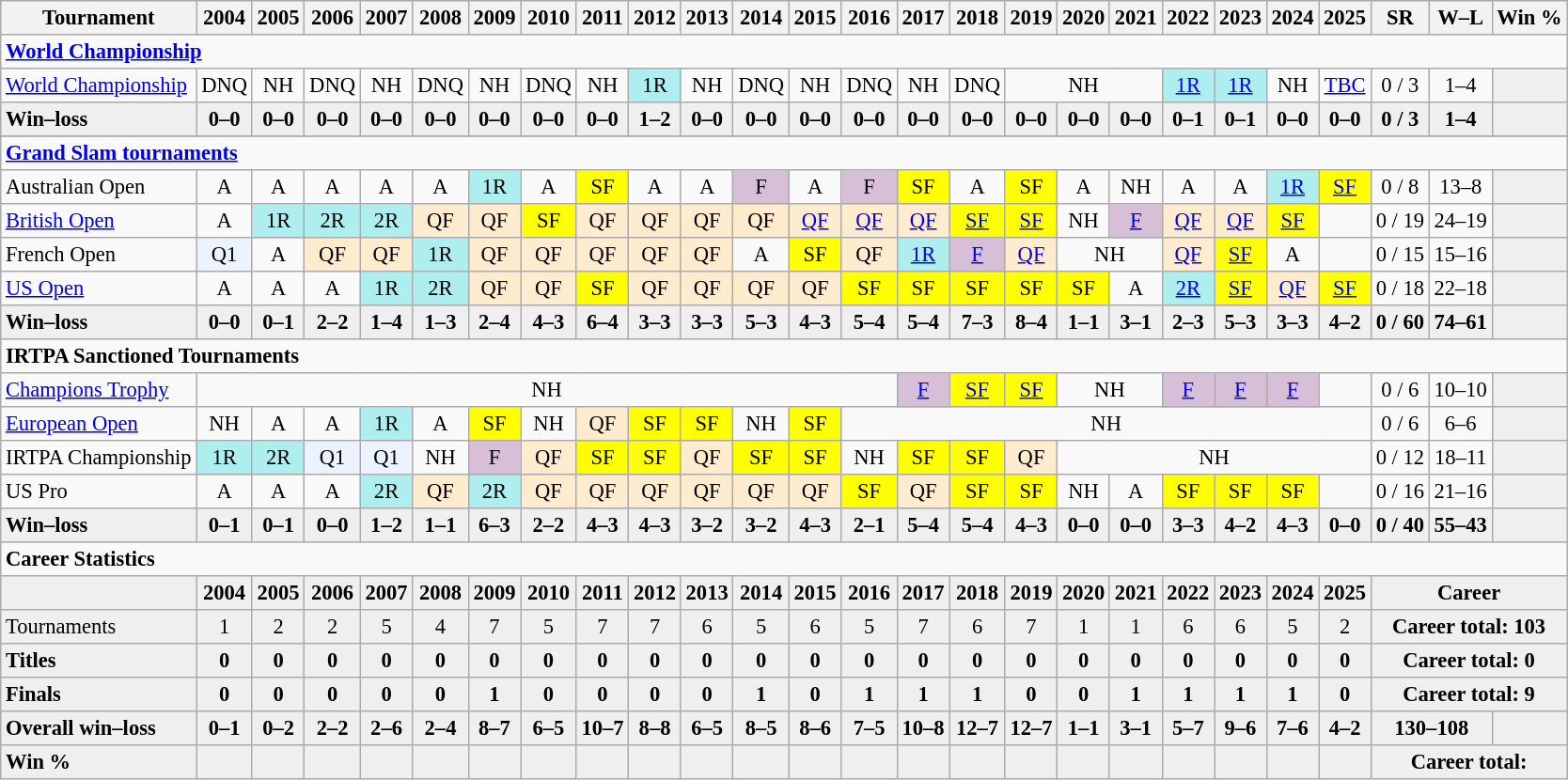<table class="wikitable nowrap" style=text-align:center;font-size:94%>
<tr>
<th>Tournament</th>
<th>2004</th>
<th>2005</th>
<th>2006</th>
<th>2007</th>
<th>2008</th>
<th>2009</th>
<th>2010</th>
<th>2011</th>
<th>2012</th>
<th>2013</th>
<th>2014</th>
<th>2015</th>
<th>2016</th>
<th>2017</th>
<th>2018</th>
<th>2019</th>
<th>2020</th>
<th>2021</th>
<th>2022</th>
<th>2023</th>
<th>2024</th>
<th>2025</th>
<th>SR</th>
<th>W–L</th>
<th>Win %</th>
</tr>
<tr>
<td colspan="26" style="text-align:left"><strong><a href='#'>World Championship</a></strong></td>
</tr>
<tr>
<td align=left><a href='#'>World Championship</a></td>
<td>DNQ</td>
<td>NH</td>
<td>DNQ</td>
<td>NH</td>
<td>DNQ</td>
<td>NH</td>
<td>DNQ</td>
<td>NH</td>
<td bgcolor=afeeee>1R</td>
<td>NH</td>
<td>DNQ</td>
<td>NH</td>
<td>DNQ</td>
<td>NH</td>
<td>DNQ</td>
<td colspan=3>NH</td>
<td bgcolor=afeeee><a href='#'>1R</a></td>
<td bgcolor=afeeee><a href='#'>1R</a></td>
<td>NH</td>
<td><a href='#'>TBC</a></td>
<td>0 / 3</td>
<td>1–4</td>
<td bgcolor=efefef></td>
</tr>
<tr style=font-weight:bold;background:#efefef>
<td style=text-align:left>Win–loss</td>
<td>0–0</td>
<td>0–0</td>
<td>0–0</td>
<td>0–0</td>
<td>0–0</td>
<td>0–0</td>
<td>0–0</td>
<td>0–0</td>
<td>1–2</td>
<td>0–0</td>
<td>0–0</td>
<td>0–0</td>
<td>0–0</td>
<td>0–0</td>
<td>0–0</td>
<td>0–0</td>
<td>0–0</td>
<td>0–0</td>
<td>0–1</td>
<td>0–1</td>
<td>0–0</td>
<td>0–0</td>
<td>0 / 3</td>
<td>1–4</td>
<td bgcolor=efefef></td>
</tr>
<tr style=font-weight:bold;background:#efefef>
</tr>
<tr>
<td colspan="26" style="text-align:left"><strong><a href='#'>Grand Slam tournaments</a></strong></td>
</tr>
<tr>
<td align=left>Australian Open</td>
<td>A</td>
<td>A</td>
<td>A</td>
<td>A</td>
<td>A</td>
<td bgcolor=afeeee>1R</td>
<td>A</td>
<td style="background:yellow;">SF</td>
<td>A</td>
<td>A</td>
<td style="background:thistle;">F</td>
<td>A</td>
<td style="background:thistle;">F</td>
<td style="background:yellow;">SF</td>
<td>A</td>
<td style="background:yellow;">SF</td>
<td>A</td>
<td>NH</td>
<td>A</td>
<td>A</td>
<td bgcolor=afeeee><a href='#'>1R</a></td>
<td style="background:yellow;"><a href='#'>SF</a></td>
<td>0 / 8</td>
<td>13–8</td>
<td bgcolor=efefef></td>
</tr>
<tr>
<td align=left><a href='#'>British Open</a></td>
<td>A</td>
<td bgcolor=afeeee>1R</td>
<td bgcolor=afeeee>2R</td>
<td bgcolor=afeeee>2R</td>
<td bgcolor=ffebcd>QF</td>
<td bgcolor=ffebcd>QF</td>
<td style="background:yellow;">SF</td>
<td bgcolor=ffebcd>QF</td>
<td bgcolor=ffebcd>QF</td>
<td bgcolor=ffebcd>QF</td>
<td bgcolor=ffebcd>QF</td>
<td bgcolor=ffebcd><a href='#'>QF</a></td>
<td bgcolor=ffebcd><a href='#'>QF</a></td>
<td bgcolor=ffebcd><a href='#'>QF</a></td>
<td style="background:yellow;"><a href='#'>SF</a></td>
<td style="background:yellow;"><a href='#'>SF</a></td>
<td>NH</td>
<td style="background:thistle;"><a href='#'>F</a></td>
<td bgcolor=ffebcd><a href='#'>QF</a></td>
<td bgcolor=ffebcd><a href='#'>QF</a></td>
<td style="background:yellow;"><a href='#'>SF</a></td>
<td></td>
<td>0 / 19</td>
<td>24–19</td>
<td bgcolor=efefef></td>
</tr>
<tr>
<td align=left>French Open</td>
<td bgcolor=ecf2ff>Q1</td>
<td>A</td>
<td bgcolor=ffebcd>QF</td>
<td bgcolor=ffebcd>QF</td>
<td bgcolor=afeeee>1R</td>
<td bgcolor=ffebcd>QF</td>
<td bgcolor=ffebcd>QF</td>
<td bgcolor=ffebcd>QF</td>
<td bgcolor=ffebcd>QF</td>
<td bgcolor=ffebcd>QF</td>
<td>A</td>
<td style="background:yellow;">SF</td>
<td bgcolor=ffebcd>QF</td>
<td bgcolor=afeeee><a href='#'>1R</a></td>
<td style="background:thistle;"><a href='#'>F</a></td>
<td bgcolor=ffebcd><a href='#'>QF</a></td>
<td colspan=2>NH</td>
<td bgcolor=ffebcd><a href='#'>QF</a></td>
<td style="background:yellow;"><a href='#'>SF</a></td>
<td>A</td>
<td></td>
<td>0 / 15</td>
<td>15–16</td>
<td bgcolor=efefef></td>
</tr>
<tr>
<td align=left><a href='#'>US Open</a></td>
<td>A</td>
<td>A</td>
<td>A</td>
<td bgcolor=afeeee>1R</td>
<td bgcolor=afeeee>2R</td>
<td bgcolor=ffebcd>QF</td>
<td bgcolor=ffebcd>QF</td>
<td style="background:yellow;">SF</td>
<td bgcolor=ffebcd>QF</td>
<td bgcolor=ffebcd>QF</td>
<td bgcolor=ffebcd>QF</td>
<td bgcolor=ffebcd>QF</td>
<td style="background:yellow;">SF</td>
<td style="background:yellow;">SF</td>
<td style="background:yellow;">SF</td>
<td style="background:yellow;">SF</td>
<td style="background:yellow;">SF</td>
<td>A</td>
<td bgcolor=afeeee><a href='#'>2R</a></td>
<td style="background:yellow;"><a href='#'>SF</a></td>
<td bgcolor=ffebcd><a href='#'>QF</a></td>
<td style="background:yellow;"><a href='#'>SF</a></td>
<td>0 / 18</td>
<td>22–18</td>
<td bgcolor=efefef></td>
</tr>
<tr style=font-weight:bold;background:#efefef>
<td style=text-align:left>Win–loss</td>
<td>0–0</td>
<td>0–1</td>
<td>2–2</td>
<td>1–4</td>
<td>1–3</td>
<td>2–4</td>
<td>4–3</td>
<td>6–4</td>
<td>3–3</td>
<td>3–3</td>
<td>5–3</td>
<td>4–3</td>
<td>5–4</td>
<td>5–4</td>
<td>7–3</td>
<td>8–4</td>
<td>1–1</td>
<td>3–1</td>
<td>2–3</td>
<td>5–3</td>
<td>3–3</td>
<td>4–2</td>
<td>0 / 60</td>
<td>74–61</td>
<td bgcolor=efefef></td>
</tr>
<tr>
<td colspan="26" style="text-align:left"><strong>IRTPA Sanctioned Tournaments</strong></td>
</tr>
<tr>
<td align=left><a href='#'>Champions Trophy</a></td>
<td colspan=13>NH</td>
<td style="background:thistle;"><a href='#'>F</a></td>
<td style="background:yellow;"><a href='#'>SF</a></td>
<td style="background:yellow;"><a href='#'>SF</a></td>
<td colspan=2>NH</td>
<td style="background:thistle;"><a href='#'>F</a></td>
<td style="background:thistle;"><a href='#'>F</a></td>
<td style="background:thistle;"><a href='#'>F</a></td>
<td></td>
<td>0 / 6</td>
<td>10–10</td>
<td bgcolor=efefef></td>
</tr>
<tr>
<td align=left><a href='#'>European Open</a></td>
<td>NH</td>
<td>A</td>
<td>A</td>
<td bgcolor=afeeee>1R</td>
<td>A</td>
<td style="background:yellow;">SF</td>
<td>NH</td>
<td bgcolor=ffebcd>QF</td>
<td style="background:yellow;">SF</td>
<td style="background:yellow;">SF</td>
<td>NH</td>
<td style="background:yellow;">SF</td>
<td colspan=10>NH</td>
<td>0 / 6</td>
<td>6–6</td>
<td bgcolor=efefef></td>
</tr>
<tr>
<td align=left>IRTPA Championship</td>
<td bgcolor=afeeee>1R</td>
<td bgcolor=afeeee>2R</td>
<td bgcolor=ecf2ff>Q1</td>
<td bgcolor=ecf2ff>Q1</td>
<td>NH</td>
<td style="background:thistle;">F</td>
<td bgcolor=ffebcd>QF</td>
<td style="background:yellow;">SF</td>
<td style="background:yellow;">SF</td>
<td bgcolor=ffebcd>QF</td>
<td style="background:yellow;">SF</td>
<td style="background:yellow;">SF</td>
<td>NH</td>
<td style="background:yellow;">SF</td>
<td style="background:yellow;">SF</td>
<td bgcolor=ffebcd>QF</td>
<td colspan=6>NH</td>
<td>0 / 12</td>
<td>18–11</td>
<td bgcolor=efefef></td>
</tr>
<tr>
<td align=left>US Pro</td>
<td>A</td>
<td>A</td>
<td>A</td>
<td bgcolor=afeeee>2R</td>
<td bgcolor=ffebcd>QF</td>
<td bgcolor=afeeee>2R</td>
<td bgcolor=ffebcd>QF</td>
<td bgcolor=ffebcd>QF</td>
<td bgcolor=ffebcd>QF</td>
<td bgcolor=ffebcd>QF</td>
<td bgcolor=ffebcd>QF</td>
<td bgcolor=ffebcd>QF</td>
<td style="background:yellow;">SF</td>
<td bgcolor=ffebcd>QF</td>
<td style="background:yellow;">SF</td>
<td style="background:yellow;">SF</td>
<td>NH</td>
<td>A</td>
<td style="background:yellow;">SF</td>
<td style="background:yellow;">SF</td>
<td style="background:yellow;">SF</td>
<td></td>
<td>0 / 16</td>
<td>21–16</td>
<td bgcolor=efefef></td>
</tr>
<tr style=font-weight:bold;background:#efefef>
<td style=text-align:left>Win–loss</td>
<td>0–1</td>
<td>0–1</td>
<td>0–0</td>
<td>1–2</td>
<td>1–1</td>
<td>6–3</td>
<td>2–2</td>
<td>4–3</td>
<td>4–3</td>
<td>3–2</td>
<td>3–2</td>
<td>4–3</td>
<td>2–1</td>
<td>5–4</td>
<td>5–4</td>
<td>4–3</td>
<td>0–0</td>
<td>0–0</td>
<td>3–3</td>
<td>4–2</td>
<td>4–3</td>
<td>0–0</td>
<td>0 / 40</td>
<td>55–43</td>
<td bgcolor=efefef></td>
</tr>
<tr>
<td colspan="26" style="text-align:left"><strong>Career Statistics</strong></td>
</tr>
<tr style="font-weight:bold;background:#EFEFEF;">
<td></td>
<td>2004</td>
<td>2005</td>
<td>2006</td>
<td>2007</td>
<td>2008</td>
<td>2009</td>
<td>2010</td>
<td>2011</td>
<td>2012</td>
<td>2013</td>
<td>2014</td>
<td>2015</td>
<td>2016</td>
<td>2017</td>
<td>2018</td>
<td>2019</td>
<td>2020</td>
<td>2021</td>
<td>2022</td>
<td>2023</td>
<td>2024</td>
<td>2025</td>
<td colspan=3>Career</td>
</tr>
<tr style="background:#EFEFEF">
<td align=left>Tournaments</td>
<td>1</td>
<td>2</td>
<td>2</td>
<td>5</td>
<td>4</td>
<td>7</td>
<td>5</td>
<td>7</td>
<td>7</td>
<td>6</td>
<td>5</td>
<td>6</td>
<td>5</td>
<td>7</td>
<td>6</td>
<td>7</td>
<td>1</td>
<td>1</td>
<td>6</td>
<td>6</td>
<td>5</td>
<td>2</td>
<td colspan="3"><strong>Career total: 103</strong></td>
</tr>
<tr style=font-weight:bold;background:#efefef>
<td style=text-align:left>Titles</td>
<td>0</td>
<td>0</td>
<td>0</td>
<td>0</td>
<td>0</td>
<td>0</td>
<td>0</td>
<td>0</td>
<td>0</td>
<td>0</td>
<td>0</td>
<td>0</td>
<td>0</td>
<td>0</td>
<td>0</td>
<td>0</td>
<td>0</td>
<td>0</td>
<td>0</td>
<td>0</td>
<td>0</td>
<td>0</td>
<td colspan="3"><strong>Career total: 0</strong></td>
</tr>
<tr style=font-weight:bold;background:#efefef>
<td style=text-align:left>Finals</td>
<td>0</td>
<td>0</td>
<td>0</td>
<td>0</td>
<td>0</td>
<td>1</td>
<td>0</td>
<td>0</td>
<td>0</td>
<td>0</td>
<td>1</td>
<td>0</td>
<td>1</td>
<td>1</td>
<td>1</td>
<td>0</td>
<td>0</td>
<td>1</td>
<td>1</td>
<td>1</td>
<td>1</td>
<td>0</td>
<td colspan="3"><strong>Career total: 9</strong></td>
</tr>
<tr style=font-weight:bold;background:#efefef>
<td style=text-align:left>Overall win–loss</td>
<td>0–1</td>
<td>0–2</td>
<td>2–2</td>
<td>2–6</td>
<td>2–4</td>
<td>8–7</td>
<td>6–5</td>
<td>10–7</td>
<td>8–8</td>
<td>6–5</td>
<td>8–5</td>
<td>8–6</td>
<td>7–5</td>
<td>10–8</td>
<td>12–7</td>
<td>12–7</td>
<td>1–1</td>
<td>3–1</td>
<td>5–7</td>
<td>9–6</td>
<td>7–6</td>
<td>4–2</td>
<td colspan="2">130–108</td>
<td></td>
</tr>
<tr style=font-weight:bold;background:#efefef>
<td align=left>Win %</td>
<td></td>
<td></td>
<td></td>
<td></td>
<td></td>
<td></td>
<td></td>
<td></td>
<td></td>
<td></td>
<td></td>
<td></td>
<td></td>
<td></td>
<td></td>
<td></td>
<td></td>
<td></td>
<td></td>
<td></td>
<td></td>
<td></td>
<td colspan="3"><strong>Career total: </strong></td>
</tr>
</table>
